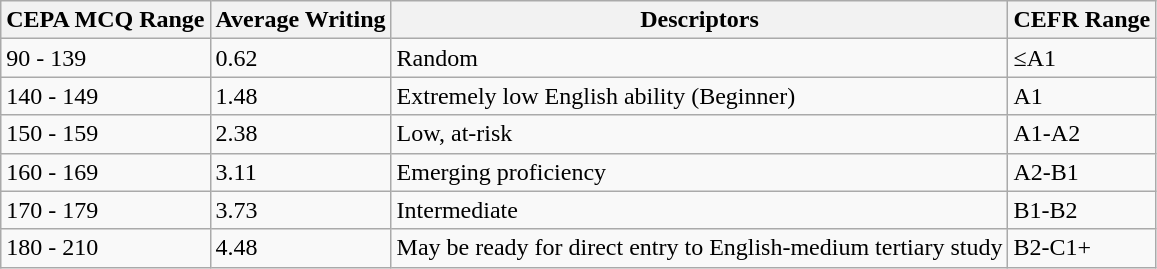<table class="wikitable">
<tr>
<th>CEPA MCQ Range</th>
<th>Average Writing</th>
<th>Descriptors</th>
<th>CEFR Range</th>
</tr>
<tr>
<td>90 - 139</td>
<td>0.62</td>
<td>Random</td>
<td>≤A1</td>
</tr>
<tr>
<td>140 - 149</td>
<td>1.48</td>
<td>Extremely low English ability (Beginner)</td>
<td>A1</td>
</tr>
<tr>
<td>150 - 159</td>
<td>2.38</td>
<td>Low, at-risk</td>
<td>A1-A2</td>
</tr>
<tr>
<td>160 - 169</td>
<td>3.11</td>
<td>Emerging proficiency</td>
<td>A2-B1</td>
</tr>
<tr>
<td>170 - 179</td>
<td>3.73</td>
<td>Intermediate</td>
<td>B1-B2</td>
</tr>
<tr>
<td>180 - 210</td>
<td>4.48</td>
<td>May be ready for direct entry to English-medium tertiary study</td>
<td>B2-C1+</td>
</tr>
</table>
